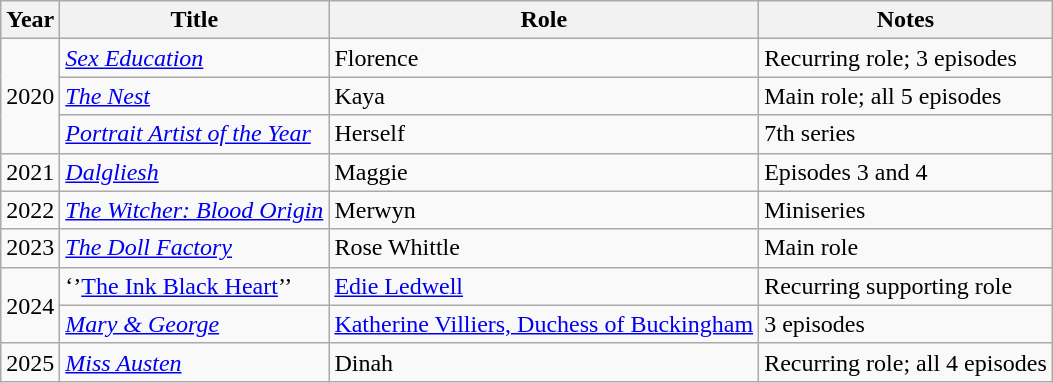<table class="wikitable unsortable">
<tr>
<th>Year</th>
<th>Title</th>
<th>Role</th>
<th class="unsortable">Notes</th>
</tr>
<tr>
<td rowspan="3">2020</td>
<td><em><a href='#'>Sex Education</a></em></td>
<td>Florence</td>
<td>Recurring role; 3 episodes</td>
</tr>
<tr>
<td><em><a href='#'>The Nest</a></em></td>
<td>Kaya</td>
<td>Main role; all 5 episodes</td>
</tr>
<tr>
<td><em><a href='#'>Portrait Artist of the Year</a></em></td>
<td>Herself</td>
<td>7th series</td>
</tr>
<tr>
<td>2021</td>
<td><em><a href='#'>Dalgliesh</a></em></td>
<td>Maggie</td>
<td>Episodes 3 and 4</td>
</tr>
<tr>
<td>2022</td>
<td><em><a href='#'>The Witcher: Blood Origin</a></em></td>
<td>Merwyn</td>
<td>Miniseries</td>
</tr>
<tr>
<td>2023</td>
<td><em><a href='#'>The Doll Factory</a></em></td>
<td>Rose Whittle</td>
<td>Main role</td>
</tr>
<tr>
<td rowspan="2">2024</td>
<td>‘’<a href='#'>The Ink Black Heart</a>’’</td>
<td><a href='#'>Edie Ledwell</a></td>
<td>Recurring supporting role</td>
</tr>
<tr>
<td><em><a href='#'>Mary & George</a></em></td>
<td><a href='#'>Katherine Villiers, Duchess of Buckingham</a></td>
<td>3 episodes</td>
</tr>
<tr>
<td>2025</td>
<td><em><a href='#'>Miss Austen</a></em></td>
<td>Dinah</td>
<td>Recurring role; all 4 episodes</td>
</tr>
</table>
